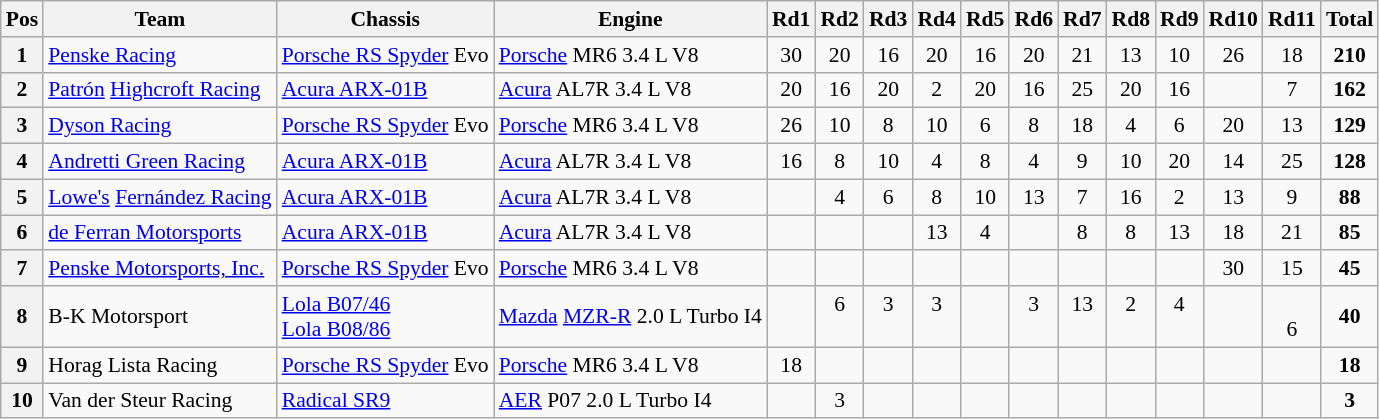<table class="wikitable" style="font-size: 90%;">
<tr>
<th>Pos</th>
<th>Team</th>
<th>Chassis</th>
<th>Engine</th>
<th>Rd1</th>
<th>Rd2</th>
<th>Rd3</th>
<th>Rd4</th>
<th>Rd5</th>
<th>Rd6</th>
<th>Rd7</th>
<th>Rd8</th>
<th>Rd9</th>
<th>Rd10</th>
<th>Rd11</th>
<th>Total</th>
</tr>
<tr>
<th>1</th>
<td> <a href='#'>Penske Racing</a></td>
<td><a href='#'>Porsche RS Spyder</a> Evo</td>
<td><a href='#'>Porsche</a> MR6 3.4 L V8</td>
<td align="center">30</td>
<td align="center">20</td>
<td align="center">16</td>
<td align="center">20</td>
<td align="center">16</td>
<td align="center">20</td>
<td align="center">21</td>
<td align="center">13</td>
<td align="center">10</td>
<td align="center">26</td>
<td align="center">18</td>
<td align="center"><strong>210</strong></td>
</tr>
<tr>
<th>2</th>
<td> <a href='#'>Patrón</a> <a href='#'>Highcroft Racing</a></td>
<td><a href='#'>Acura ARX-01B</a></td>
<td><a href='#'>Acura</a> AL7R 3.4 L V8</td>
<td align="center">20</td>
<td align="center">16</td>
<td align="center">20</td>
<td align="center">2</td>
<td align="center">20</td>
<td align="center">16</td>
<td align="center">25</td>
<td align="center">20</td>
<td align="center">16</td>
<td></td>
<td align="center">7</td>
<td align="center"><strong>162</strong></td>
</tr>
<tr>
<th>3</th>
<td> <a href='#'>Dyson Racing</a></td>
<td><a href='#'>Porsche RS Spyder</a> Evo</td>
<td><a href='#'>Porsche</a> MR6 3.4 L V8</td>
<td align="center">26</td>
<td align="center">10</td>
<td align="center">8</td>
<td align="center">10</td>
<td align="center">6</td>
<td align="center">8</td>
<td align="center">18</td>
<td align="center">4</td>
<td align="center">6</td>
<td align="center">20</td>
<td align="center">13</td>
<td align="center"><strong>129</strong></td>
</tr>
<tr>
<th>4</th>
<td> <a href='#'>Andretti Green Racing</a></td>
<td><a href='#'>Acura ARX-01B</a></td>
<td><a href='#'>Acura</a> AL7R 3.4 L V8</td>
<td align="center">16</td>
<td align="center">8</td>
<td align="center">10</td>
<td align="center">4</td>
<td align="center">8</td>
<td align="center">4</td>
<td align="center">9</td>
<td align="center">10</td>
<td align="center">20</td>
<td align="center">14</td>
<td align="center">25</td>
<td align="center"><strong>128</strong></td>
</tr>
<tr>
<th>5</th>
<td> <a href='#'>Lowe's</a> <a href='#'>Fernández Racing</a></td>
<td><a href='#'>Acura ARX-01B</a></td>
<td><a href='#'>Acura</a> AL7R 3.4 L V8</td>
<td></td>
<td align="center">4</td>
<td align="center">6</td>
<td align="center">8</td>
<td align="center">10</td>
<td align="center">13</td>
<td align="center">7</td>
<td align="center">16</td>
<td align="center">2</td>
<td align="center">13</td>
<td align="center">9</td>
<td align="center"><strong>88</strong></td>
</tr>
<tr>
<th>6</th>
<td> <a href='#'>de Ferran Motorsports</a></td>
<td><a href='#'>Acura ARX-01B</a></td>
<td><a href='#'>Acura</a> AL7R 3.4 L V8</td>
<td></td>
<td></td>
<td></td>
<td align="center">13</td>
<td align="center">4</td>
<td></td>
<td align="center">8</td>
<td align="center">8</td>
<td align="center">13</td>
<td align="center">18</td>
<td align="center">21</td>
<td align="center"><strong>85</strong></td>
</tr>
<tr>
<th>7</th>
<td> <a href='#'>Penske Motorsports, Inc.</a></td>
<td><a href='#'>Porsche RS Spyder</a> Evo</td>
<td><a href='#'>Porsche</a> MR6 3.4 L V8</td>
<td></td>
<td></td>
<td></td>
<td></td>
<td></td>
<td></td>
<td></td>
<td></td>
<td></td>
<td align="center">30</td>
<td align="center">15</td>
<td align="center"><strong>45</strong></td>
</tr>
<tr>
<th>8</th>
<td> B-K Motorsport</td>
<td><a href='#'>Lola B07/46</a><br><a href='#'>Lola B08/86</a></td>
<td><a href='#'>Mazda</a> <a href='#'>MZR-R</a> 2.0 L Turbo I4</td>
<td></td>
<td align="center">6<br> </td>
<td align="center">3<br> </td>
<td align="center">3<br> </td>
<td></td>
<td align="center">3<br> </td>
<td align="center">13<br> </td>
<td align="center">2<br> </td>
<td align="center">4<br> </td>
<td></td>
<td align="center"> <br>6</td>
<td align="center"><strong>40</strong></td>
</tr>
<tr>
<th>9</th>
<td> Horag Lista Racing</td>
<td><a href='#'>Porsche RS Spyder</a> Evo</td>
<td><a href='#'>Porsche</a> MR6 3.4 L V8</td>
<td align="center">18</td>
<td></td>
<td></td>
<td></td>
<td></td>
<td></td>
<td></td>
<td></td>
<td></td>
<td></td>
<td></td>
<td align="center"><strong>18</strong></td>
</tr>
<tr>
<th>10</th>
<td> Van der Steur Racing</td>
<td><a href='#'>Radical SR9</a></td>
<td><a href='#'>AER</a> P07 2.0 L Turbo I4</td>
<td></td>
<td align="center">3</td>
<td></td>
<td></td>
<td></td>
<td></td>
<td></td>
<td></td>
<td></td>
<td></td>
<td></td>
<td align="center"><strong>3</strong></td>
</tr>
</table>
